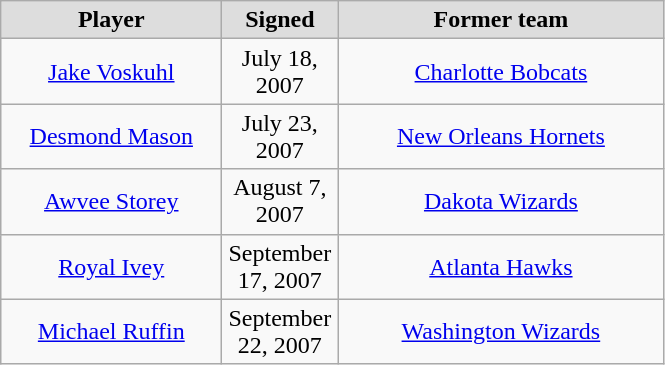<table class="wikitable" style="text-align: center">
<tr style="text-align:center; background:#ddd;">
<td style="width:140px"><strong>Player</strong></td>
<td style="width:70px"><strong>Signed</strong></td>
<td style="width:210px"><strong>Former team</strong></td>
</tr>
<tr>
<td><a href='#'>Jake Voskuhl</a></td>
<td>July 18, 2007</td>
<td><a href='#'>Charlotte Bobcats</a></td>
</tr>
<tr>
<td><a href='#'>Desmond Mason</a></td>
<td>July 23, 2007</td>
<td><a href='#'>New Orleans Hornets</a></td>
</tr>
<tr>
<td><a href='#'>Awvee Storey</a></td>
<td>August 7, 2007</td>
<td><a href='#'>Dakota Wizards</a></td>
</tr>
<tr>
<td><a href='#'>Royal Ivey</a></td>
<td>September 17, 2007</td>
<td><a href='#'>Atlanta Hawks</a></td>
</tr>
<tr>
<td><a href='#'>Michael Ruffin</a></td>
<td>September 22, 2007</td>
<td><a href='#'>Washington Wizards</a></td>
</tr>
</table>
